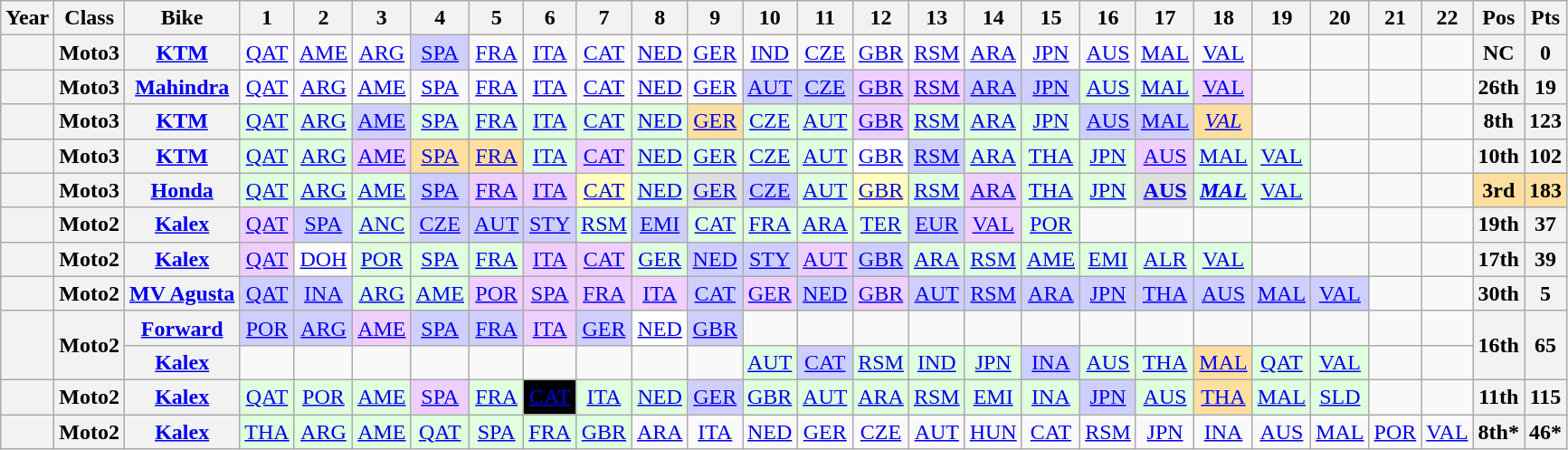<table class="wikitable" style="text-align:center;">
<tr>
<th>Year</th>
<th>Class</th>
<th>Bike</th>
<th>1</th>
<th>2</th>
<th>3</th>
<th>4</th>
<th>5</th>
<th>6</th>
<th>7</th>
<th>8</th>
<th>9</th>
<th>10</th>
<th>11</th>
<th>12</th>
<th>13</th>
<th>14</th>
<th>15</th>
<th>16</th>
<th>17</th>
<th>18</th>
<th>19</th>
<th>20</th>
<th>21</th>
<th>22</th>
<th>Pos</th>
<th>Pts</th>
</tr>
<tr>
<th></th>
<th>Moto3</th>
<th><a href='#'>KTM</a></th>
<td><a href='#'>QAT</a></td>
<td><a href='#'>AME</a></td>
<td><a href='#'>ARG</a></td>
<td style="background:#CFCFFF;"><a href='#'>SPA</a><br></td>
<td><a href='#'>FRA</a></td>
<td><a href='#'>ITA</a></td>
<td><a href='#'>CAT</a></td>
<td><a href='#'>NED</a></td>
<td><a href='#'>GER</a></td>
<td><a href='#'>IND</a></td>
<td><a href='#'>CZE</a></td>
<td><a href='#'>GBR</a></td>
<td><a href='#'>RSM</a></td>
<td><a href='#'>ARA</a></td>
<td><a href='#'>JPN</a></td>
<td><a href='#'>AUS</a></td>
<td><a href='#'>MAL</a></td>
<td><a href='#'>VAL</a></td>
<td></td>
<td></td>
<td></td>
<td></td>
<th>NC</th>
<th>0</th>
</tr>
<tr>
<th></th>
<th>Moto3</th>
<th><a href='#'>Mahindra</a></th>
<td><a href='#'>QAT</a></td>
<td><a href='#'>ARG</a></td>
<td><a href='#'>AME</a></td>
<td><a href='#'>SPA</a></td>
<td><a href='#'>FRA</a></td>
<td><a href='#'>ITA</a></td>
<td><a href='#'>CAT</a></td>
<td><a href='#'>NED</a></td>
<td><a href='#'>GER</a></td>
<td style="background:#cfcfff;"><a href='#'>AUT</a><br></td>
<td style="background:#cfcfff;"><a href='#'>CZE</a><br></td>
<td style="background:#efcfff;"><a href='#'>GBR</a><br></td>
<td style="background:#efcfff;"><a href='#'>RSM</a><br></td>
<td style="background:#cfcfff;"><a href='#'>ARA</a><br></td>
<td style="background:#cfcfff;"><a href='#'>JPN</a><br></td>
<td style="background:#dfffdf;"><a href='#'>AUS</a><br></td>
<td style="background:#dfffdf;"><a href='#'>MAL</a><br></td>
<td style="background:#efcfff;"><a href='#'>VAL</a><br></td>
<td></td>
<td></td>
<td></td>
<td></td>
<th>26th</th>
<th>19</th>
</tr>
<tr>
<th></th>
<th>Moto3</th>
<th><a href='#'>KTM</a></th>
<td style="background:#dfffdf;"><a href='#'>QAT</a><br></td>
<td style="background:#dfffdf;"><a href='#'>ARG</a><br></td>
<td style="background:#cfcfff;"><a href='#'>AME</a><br></td>
<td style="background:#dfffdf;"><a href='#'>SPA</a><br></td>
<td style="background:#dfffdf;"><a href='#'>FRA</a><br></td>
<td style="background:#dfffdf;"><a href='#'>ITA</a><br></td>
<td style="background:#dfffdf;"><a href='#'>CAT</a><br></td>
<td style="background:#dfffdf;"><a href='#'>NED</a><br></td>
<td style="background:#ffdf9f;"><a href='#'>GER</a><br></td>
<td style="background:#dfffdf;"><a href='#'>CZE</a><br></td>
<td style="background:#dfffdf;"><a href='#'>AUT</a><br></td>
<td style="background:#efcfff;"><a href='#'>GBR</a><br></td>
<td style="background:#dfffdf;"><a href='#'>RSM</a><br></td>
<td style="background:#dfffdf;"><a href='#'>ARA</a><br></td>
<td style="background:#dfffdf;"><a href='#'>JPN</a><br></td>
<td style="background:#cfcfff;"><a href='#'>AUS</a><br></td>
<td style="background:#cfcfff;"><a href='#'>MAL</a><br></td>
<td style="background:#ffdf9f;"><em><a href='#'>VAL</a></em><br></td>
<td></td>
<td></td>
<td></td>
<td></td>
<th>8th</th>
<th>123</th>
</tr>
<tr>
<th></th>
<th>Moto3</th>
<th><a href='#'>KTM</a></th>
<td style="background:#DFFFDF;"><a href='#'>QAT</a><br></td>
<td style="background:#DFFFDF;"><a href='#'>ARG</a><br></td>
<td style="background:#EFCFFF;"><a href='#'>AME</a><br></td>
<td style="background:#FFDF9F;"><a href='#'>SPA</a><br></td>
<td style="background:#FFDF9F;"><a href='#'>FRA</a><br></td>
<td style="background:#DFFFDF;"><a href='#'>ITA</a><br></td>
<td style="background:#EFCFFF;"><a href='#'>CAT</a><br></td>
<td style="background:#DFFFDF;"><a href='#'>NED</a><br></td>
<td style="background:#DFFFDF;"><a href='#'>GER</a><br></td>
<td style="background:#DFFFDF;"><a href='#'>CZE</a><br></td>
<td style="background:#DFFFDF;"><a href='#'>AUT</a><br></td>
<td style="background:#FFFFFF;"><a href='#'>GBR</a><br></td>
<td style="background:#CFCFFF;"><a href='#'>RSM</a><br></td>
<td style="background:#DFFFDF;"><a href='#'>ARA</a><br></td>
<td style="background:#DFFFDF;"><a href='#'>THA</a><br></td>
<td style="background:#DFFFDF;"><a href='#'>JPN</a><br></td>
<td style="background:#EFCFFF;"><a href='#'>AUS</a><br></td>
<td style="background:#DFFFDF;"><a href='#'>MAL</a><br></td>
<td style="background:#DFFFDF;"><a href='#'>VAL</a><br></td>
<td></td>
<td></td>
<td></td>
<th>10th</th>
<th>102</th>
</tr>
<tr>
<th></th>
<th>Moto3</th>
<th><a href='#'>Honda</a></th>
<td style="background:#dfffdf;"><a href='#'>QAT</a><br></td>
<td style="background:#dfffdf;"><a href='#'>ARG</a><br></td>
<td style="background:#dfffdf;"><a href='#'>AME</a><br></td>
<td style="background:#cfcfff;"><a href='#'>SPA</a><br></td>
<td style="background:#efcfff;"><a href='#'>FRA</a><br></td>
<td style="background:#efcfff;"><a href='#'>ITA</a><br></td>
<td style="background:#ffffbf;"><a href='#'>CAT</a><br></td>
<td style="background:#dfffdf;"><a href='#'>NED</a><br></td>
<td style="background:#dfdfdf;"><a href='#'>GER</a><br></td>
<td style="background:#cfcfff;"><a href='#'>CZE</a><br></td>
<td style="background:#dfffdf;"><a href='#'>AUT</a><br></td>
<td style="background:#ffffbf;"><a href='#'>GBR</a><br></td>
<td style="background:#dfffdf;"><a href='#'>RSM</a><br></td>
<td style="background:#efcfff;"><a href='#'>ARA</a><br></td>
<td style="background:#dfffdf;"><a href='#'>THA</a><br></td>
<td style="background:#dfffdf;"><a href='#'>JPN</a><br></td>
<td style="background:#dfdfdf;"><strong><a href='#'>AUS</a></strong><br></td>
<td style="background:#dfffdf;"><strong><em><a href='#'>MAL</a></em></strong><br></td>
<td style="background:#dfffdf;"><a href='#'>VAL</a><br></td>
<td></td>
<td></td>
<td></td>
<th style="background:#ffdf9f;">3rd</th>
<th style="background:#ffdf9f;">183</th>
</tr>
<tr>
<th></th>
<th>Moto2</th>
<th><a href='#'>Kalex</a></th>
<td style="background:#efcfff;"><a href='#'>QAT</a><br></td>
<td style="background:#cfcfff;"><a href='#'>SPA</a><br></td>
<td style="background:#dfffdf;"><a href='#'>ANC</a><br></td>
<td style="background:#cfcfff;"><a href='#'>CZE</a><br></td>
<td style="background:#cfcfff;"><a href='#'>AUT</a><br></td>
<td style="background:#cfcfff;"><a href='#'>STY</a><br></td>
<td style="background:#dfffdf;"><a href='#'>RSM</a><br></td>
<td style="background:#cfcfff;"><a href='#'>EMI</a><br></td>
<td style="background:#dfffdf;"><a href='#'>CAT</a><br></td>
<td style="background:#dfffdf;"><a href='#'>FRA</a><br></td>
<td style="background:#dfffdf;"><a href='#'>ARA</a><br></td>
<td style="background:#dfffdf;"><a href='#'>TER</a><br></td>
<td style="background:#cfcfff;"><a href='#'>EUR</a><br></td>
<td style="background:#efcfff;"><a href='#'>VAL</a><br></td>
<td style="background:#dfffdf;"><a href='#'>POR</a><br></td>
<td></td>
<td></td>
<td></td>
<td></td>
<td></td>
<td></td>
<td></td>
<th>19th</th>
<th>37</th>
</tr>
<tr>
<th></th>
<th>Moto2</th>
<th><a href='#'>Kalex</a></th>
<td style="background:#efcfff;"><a href='#'>QAT</a><br></td>
<td style="background:#ffffff;"><a href='#'>DOH</a><br></td>
<td style="background:#dfffdf;"><a href='#'>POR</a><br></td>
<td style="background:#dfffdf;"><a href='#'>SPA</a><br></td>
<td style="background:#dfffdf;"><a href='#'>FRA</a><br></td>
<td style="background:#efcfff;"><a href='#'>ITA</a><br></td>
<td style="background:#efcfff;"><a href='#'>CAT</a><br></td>
<td style="background:#dfffdf;"><a href='#'>GER</a><br></td>
<td style="background:#cfcfff;"><a href='#'>NED</a><br></td>
<td style="background:#cfcfff;"><a href='#'>STY</a><br></td>
<td style="background:#efcfff;"><a href='#'>AUT</a><br></td>
<td style="background:#cfcfff;"><a href='#'>GBR</a><br></td>
<td style="background:#dfffdf;"><a href='#'>ARA</a><br></td>
<td style="background:#dfffdf;"><a href='#'>RSM</a><br></td>
<td style="background:#dfffdf;"><a href='#'>AME</a><br></td>
<td style="background:#dfffdf;"><a href='#'>EMI</a><br></td>
<td style="background:#dfffdf;"><a href='#'>ALR</a><br></td>
<td style="background:#dfffdf;"><a href='#'>VAL</a><br></td>
<td></td>
<td></td>
<td></td>
<td></td>
<th>17th</th>
<th>39</th>
</tr>
<tr>
<th></th>
<th>Moto2</th>
<th><a href='#'>MV Agusta</a></th>
<td style="background:#cfcfff;"><a href='#'>QAT</a><br></td>
<td style="background:#cfcfff;"><a href='#'>INA</a><br></td>
<td style="background:#dfffdf;"><a href='#'>ARG</a><br></td>
<td style="background:#dfffdf;"><a href='#'>AME</a><br></td>
<td style="background:#efcfff;"><a href='#'>POR</a><br></td>
<td style="background:#efcfff;"><a href='#'>SPA</a><br></td>
<td style="background:#efcfff;"><a href='#'>FRA</a><br></td>
<td style="background:#efcfff;"><a href='#'>ITA</a><br></td>
<td style="background:#cfcfff;"><a href='#'>CAT</a><br></td>
<td style="background:#efcfff;"><a href='#'>GER</a><br></td>
<td style="background:#cfcfff;"><a href='#'>NED</a><br></td>
<td style="background:#efcfff;"><a href='#'>GBR</a><br></td>
<td style="background:#cfcfff;"><a href='#'>AUT</a><br></td>
<td style="background:#cfcfff;"><a href='#'>RSM</a><br></td>
<td style="background:#cfcfff;"><a href='#'>ARA</a><br></td>
<td style="background:#cfcfff;"><a href='#'>JPN</a><br></td>
<td style="background:#cfcfff;"><a href='#'>THA</a><br></td>
<td style="background:#cfcfff;"><a href='#'>AUS</a><br></td>
<td style="background:#cfcfff;"><a href='#'>MAL</a><br></td>
<td style="background:#cfcfff;"><a href='#'>VAL</a><br></td>
<td></td>
<td></td>
<th>30th</th>
<th>5</th>
</tr>
<tr>
<th rowspan="2"></th>
<th rowspan="2">Moto2</th>
<th><a href='#'>Forward</a></th>
<td style="background:#cfcfff;"><a href='#'>POR</a><br></td>
<td style="background:#cfcfff;"><a href='#'>ARG</a><br></td>
<td style="background:#efcfff;"><a href='#'>AME</a><br></td>
<td style="background:#cfcfff;"><a href='#'>SPA</a><br></td>
<td style="background:#cfcfff;"><a href='#'>FRA</a><br></td>
<td style="background:#efcfff;"><a href='#'>ITA</a><br></td>
<td style="background:#cfcfff;"><a href='#'>GER</a><br></td>
<td style="background:#ffffff;"><a href='#'>NED</a><br></td>
<td style="background:#cfcfff;"><a href='#'>GBR</a><br></td>
<td></td>
<td></td>
<td></td>
<td></td>
<td></td>
<td></td>
<td></td>
<td></td>
<td></td>
<td></td>
<td></td>
<td></td>
<td></td>
<th rowspan="2">16th</th>
<th rowspan="2">65</th>
</tr>
<tr>
<th><a href='#'>Kalex</a></th>
<td></td>
<td></td>
<td></td>
<td></td>
<td></td>
<td></td>
<td></td>
<td></td>
<td></td>
<td style="background:#dfffdf;"><a href='#'>AUT</a><br></td>
<td style="background:#cfcfff;"><a href='#'>CAT</a><br></td>
<td style="background:#dfffdf;"><a href='#'>RSM</a><br></td>
<td style="background:#dfffdf;"><a href='#'>IND</a><br></td>
<td style="background:#dfffdf;"><a href='#'>JPN</a><br></td>
<td style="background:#cfcfff;"><a href='#'>INA</a><br></td>
<td style="background:#dfffdf;"><a href='#'>AUS</a><br></td>
<td style="background:#dfffdf;"><a href='#'>THA</a><br></td>
<td style="background:#ffdf9f;"><a href='#'>MAL</a><br></td>
<td style="background:#dfffdf;"><a href='#'>QAT</a><br></td>
<td style="background:#dfffdf;"><a href='#'>VAL</a><br></td>
<td></td>
<td></td>
</tr>
<tr>
<th></th>
<th>Moto2</th>
<th><a href='#'>Kalex</a></th>
<td style="background:#DFFFDF;"><a href='#'>QAT</a><br></td>
<td style="background:#DFFFDF;"><a href='#'>POR</a><br></td>
<td style="background:#DFFFDF;"><a href='#'>AME</a><br></td>
<td style="background:#EFCFFF;"><a href='#'>SPA</a><br></td>
<td style="background:#DFFFDF;"><a href='#'>FRA</a><br></td>
<td style="background:#000000; color:#FFFFFF;"><a href='#'><span>CAT</span></a><br></td>
<td style="background:#DFFFDF;"><a href='#'>ITA</a><br></td>
<td style="background:#DFFFDF;"><a href='#'>NED</a><br></td>
<td style="background:#CFCFFF;"><a href='#'>GER</a><br></td>
<td style="background:#DFFFDF;"><a href='#'>GBR</a><br></td>
<td style="background:#DFFFDF;"><a href='#'>AUT</a><br></td>
<td style="background:#DFFFDF;"><a href='#'>ARA</a><br></td>
<td style="background:#DFFFDF;"><a href='#'>RSM</a><br></td>
<td style="background:#DFFFDF;"><a href='#'>EMI</a><br></td>
<td style="background:#DFFFDF;"><a href='#'>INA</a><br></td>
<td style="background:#CFCFFF;"><a href='#'>JPN</a><br></td>
<td style="background:#DFFFDF;"><a href='#'>AUS</a><br></td>
<td style="background:#FFDF9F;"><a href='#'>THA</a><br></td>
<td style="background:#DFFFDF;"><a href='#'>MAL</a><br></td>
<td style="background:#DFFFDF;"><a href='#'>SLD</a><br></td>
<td></td>
<td></td>
<th>11th</th>
<th>115</th>
</tr>
<tr>
<th></th>
<th>Moto2</th>
<th><a href='#'>Kalex</a></th>
<td style="background:#DFFFDF;"><a href='#'>THA</a><br></td>
<td style="background:#DFFFDF;"><a href='#'>ARG</a><br></td>
<td style="background:#DFFFDF;"><a href='#'>AME</a><br></td>
<td style="background:#DFFFDF;"><a href='#'>QAT</a><br></td>
<td style="background:#DFFFDF;"><a href='#'>SPA</a><br></td>
<td style="background:#DFFFDF;"><a href='#'>FRA</a><br></td>
<td style="background:#DFFFDF;"><a href='#'>GBR</a><br></td>
<td style="background:#;"><a href='#'>ARA</a><br></td>
<td style="background:#;"><a href='#'>ITA</a><br></td>
<td style="background:#;"><a href='#'>NED</a><br></td>
<td style="background:#;"><a href='#'>GER</a><br></td>
<td style="background:#;"><a href='#'>CZE</a><br></td>
<td style="background:#;"><a href='#'>AUT</a><br></td>
<td style="background:#;"><a href='#'>HUN</a><br></td>
<td style="background:#;"><a href='#'>CAT</a><br></td>
<td style="background:#;"><a href='#'>RSM</a><br></td>
<td style="background:#;"><a href='#'>JPN</a><br></td>
<td style="background:#;"><a href='#'>INA</a><br></td>
<td style="background:#;"><a href='#'>AUS</a><br></td>
<td style="background:#;"><a href='#'>MAL</a><br></td>
<td style="background:#;"><a href='#'>POR</a><br></td>
<td style="background:#;"><a href='#'>VAL</a><br></td>
<th>8th*</th>
<th>46*</th>
</tr>
</table>
